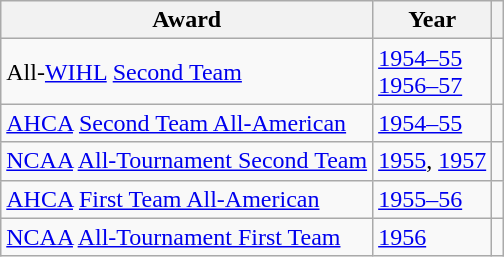<table class="wikitable">
<tr>
<th>Award</th>
<th>Year</th>
<th></th>
</tr>
<tr>
<td>All-<a href='#'>WIHL</a> <a href='#'>Second Team</a></td>
<td><a href='#'>1954–55</a><br><a href='#'>1956–57</a></td>
<td></td>
</tr>
<tr>
<td><a href='#'>AHCA</a> <a href='#'>Second Team All-American</a></td>
<td><a href='#'>1954–55</a></td>
<td></td>
</tr>
<tr>
<td><a href='#'>NCAA</a> <a href='#'>All-Tournament Second Team</a></td>
<td><a href='#'>1955</a>, <a href='#'>1957</a></td>
<td></td>
</tr>
<tr>
<td><a href='#'>AHCA</a> <a href='#'>First Team All-American</a></td>
<td><a href='#'>1955–56</a></td>
<td></td>
</tr>
<tr>
<td><a href='#'>NCAA</a> <a href='#'>All-Tournament First Team</a></td>
<td><a href='#'>1956</a></td>
<td></td>
</tr>
</table>
